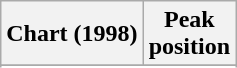<table class="wikitable sortable plainrowheaders" style="text-align:center">
<tr>
<th scope="col">Chart (1998)</th>
<th scope="col">Peak<br> position</th>
</tr>
<tr>
</tr>
<tr>
</tr>
<tr>
</tr>
</table>
